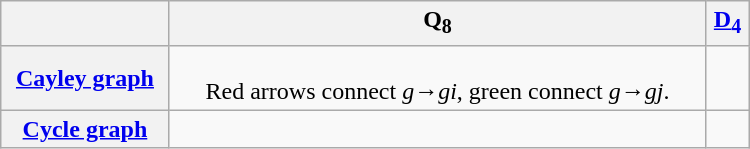<table class="wikitable" style="width: 500px; text-align: center;">
<tr>
<th></th>
<th>Q<sub>8</sub></th>
<th><a href='#'>D<sub>4</sub></a></th>
</tr>
<tr>
<th><a href='#'>Cayley graph</a></th>
<td style="vertical-align:top;"><br>Red arrows connect <em>g</em><span>→</span><em>gi</em>, green connect <em>g</em><span>→</span><em>gj</em>.</td>
<td style="vertical-align:top;"></td>
</tr>
<tr>
<th><a href='#'>Cycle graph</a></th>
<td></td>
<td></td>
</tr>
</table>
